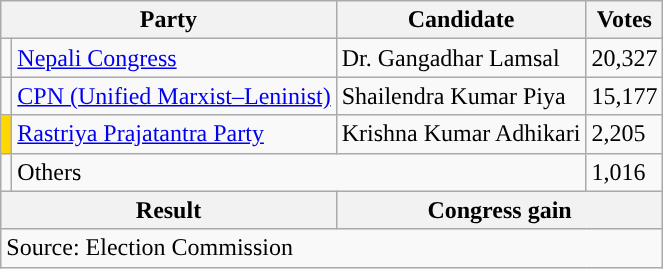<table class="wikitable">
<tr>
<th colspan="2">Party</th>
<th>Candidate</th>
<th>Votes</th>
</tr>
<tr>
<td style="background-color:"></td>
<td><a href='#'>Nepali Congress</a></td>
<td>Dr. Gangadhar Lamsal</td>
<td>20,327</td>
</tr>
<tr>
<td style="background-color:"></td>
<td><a href='#'>CPN (Unified Marxist–Leninist)</a></td>
<td>Shailendra Kumar Piya</td>
<td>15,177</td>
</tr>
<tr>
<td style="background-color:gold"></td>
<td><a href='#'>Rastriya Prajatantra Party</a></td>
<td>Krishna Kumar Adhikari</td>
<td>2,205</td>
</tr>
<tr>
<td></td>
<td colspan="2">Others</td>
<td>1,016</td>
</tr>
<tr>
<th colspan="2">Result</th>
<th colspan="2">Congress gain</th>
</tr>
<tr>
<td colspan="4">Source: Election Commission</td>
</tr>
</table>
